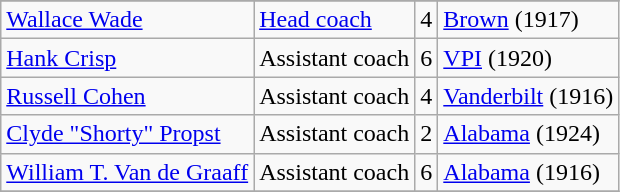<table class="wikitable">
<tr>
</tr>
<tr>
<td><a href='#'>Wallace Wade</a></td>
<td><a href='#'>Head coach</a></td>
<td align=center>4</td>
<td><a href='#'>Brown</a> (1917)</td>
</tr>
<tr>
<td><a href='#'>Hank Crisp</a></td>
<td>Assistant coach</td>
<td align=center>6</td>
<td><a href='#'>VPI</a> (1920)</td>
</tr>
<tr>
<td><a href='#'>Russell Cohen</a></td>
<td>Assistant coach</td>
<td align=center>4</td>
<td><a href='#'>Vanderbilt</a> (1916)</td>
</tr>
<tr>
<td><a href='#'>Clyde "Shorty" Propst</a></td>
<td>Assistant coach</td>
<td align=center>2</td>
<td><a href='#'>Alabama</a> (1924)</td>
</tr>
<tr>
<td><a href='#'>William T. Van de Graaff</a></td>
<td>Assistant coach</td>
<td align=center>6</td>
<td><a href='#'>Alabama</a> (1916)</td>
</tr>
<tr>
</tr>
</table>
